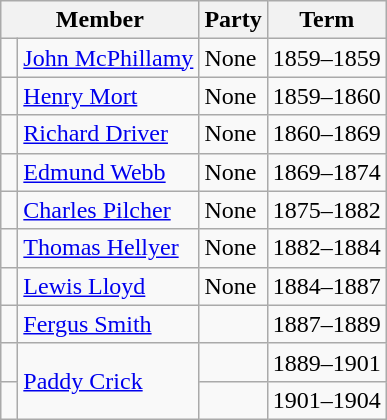<table class="wikitable">
<tr>
<th colspan="2">Member</th>
<th>Party</th>
<th>Term</th>
</tr>
<tr>
<td> </td>
<td><a href='#'>John McPhillamy</a></td>
<td>None</td>
<td>1859–1859</td>
</tr>
<tr>
<td> </td>
<td><a href='#'>Henry Mort</a></td>
<td>None</td>
<td>1859–1860</td>
</tr>
<tr>
<td> </td>
<td><a href='#'>Richard Driver</a></td>
<td>None</td>
<td>1860–1869</td>
</tr>
<tr>
<td> </td>
<td><a href='#'>Edmund Webb</a></td>
<td>None</td>
<td>1869–1874</td>
</tr>
<tr>
<td> </td>
<td><a href='#'>Charles Pilcher</a></td>
<td>None</td>
<td>1875–1882</td>
</tr>
<tr>
<td> </td>
<td><a href='#'>Thomas Hellyer</a></td>
<td>None</td>
<td>1882–1884</td>
</tr>
<tr>
<td> </td>
<td><a href='#'>Lewis Lloyd</a></td>
<td>None</td>
<td>1884–1887</td>
</tr>
<tr>
<td> </td>
<td><a href='#'>Fergus Smith</a></td>
<td></td>
<td>1887–1889</td>
</tr>
<tr>
<td> </td>
<td rowspan="2"><a href='#'>Paddy Crick</a></td>
<td></td>
<td>1889–1901</td>
</tr>
<tr>
<td> </td>
<td></td>
<td>1901–1904</td>
</tr>
</table>
